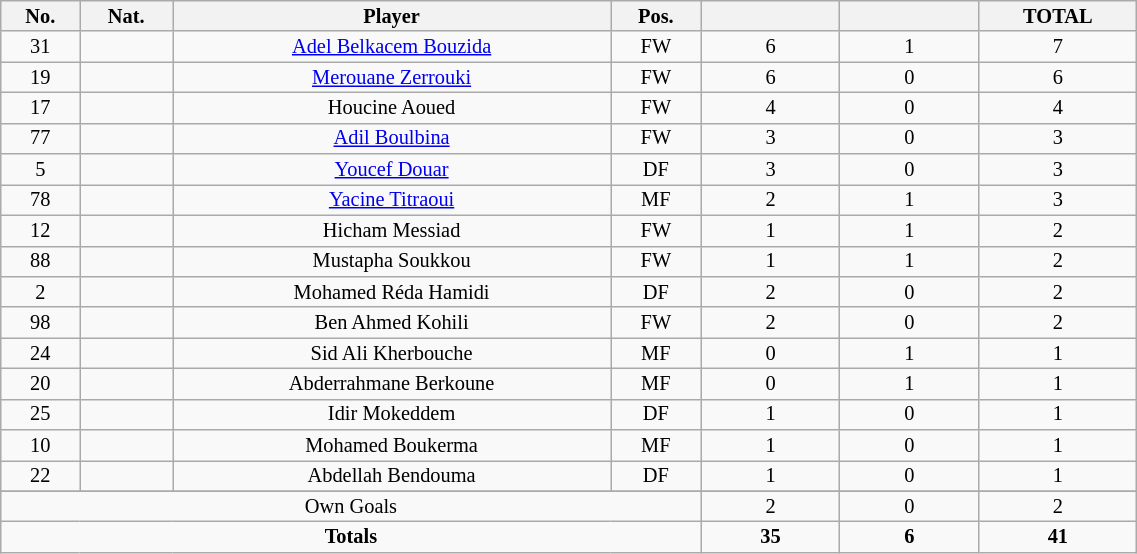<table class="wikitable sortable alternance"  style="font-size:85%; text-align:center; line-height:14px; width:60%;">
<tr>
<th width=10>No.</th>
<th width=10>Nat.</th>
<th width=140>Player</th>
<th width=10>Pos.</th>
<th width=40></th>
<th width=40></th>
<th width=10>TOTAL</th>
</tr>
<tr>
<td>31</td>
<td></td>
<td><a href='#'>Adel Belkacem Bouzida</a></td>
<td>FW</td>
<td>6</td>
<td>1</td>
<td>7</td>
</tr>
<tr>
<td>19</td>
<td></td>
<td><a href='#'>Merouane Zerrouki</a></td>
<td>FW</td>
<td>6</td>
<td>0</td>
<td>6</td>
</tr>
<tr>
<td>17</td>
<td></td>
<td>Houcine Aoued</td>
<td>FW</td>
<td>4</td>
<td>0</td>
<td>4</td>
</tr>
<tr>
<td>77</td>
<td></td>
<td><a href='#'>Adil Boulbina</a></td>
<td>FW</td>
<td>3</td>
<td>0</td>
<td>3</td>
</tr>
<tr>
<td>5</td>
<td></td>
<td><a href='#'>Youcef Douar</a></td>
<td>DF</td>
<td>3</td>
<td>0</td>
<td>3</td>
</tr>
<tr>
<td>78</td>
<td></td>
<td><a href='#'>Yacine Titraoui</a></td>
<td>MF</td>
<td>2</td>
<td>1</td>
<td>3</td>
</tr>
<tr>
<td>12</td>
<td></td>
<td>Hicham Messiad</td>
<td>FW</td>
<td>1</td>
<td>1</td>
<td>2</td>
</tr>
<tr>
<td>88</td>
<td></td>
<td>Mustapha Soukkou</td>
<td>FW</td>
<td>1</td>
<td>1</td>
<td>2</td>
</tr>
<tr>
<td>2</td>
<td></td>
<td>Mohamed Réda Hamidi</td>
<td>DF</td>
<td>2</td>
<td>0</td>
<td>2</td>
</tr>
<tr>
<td>98</td>
<td></td>
<td>Ben Ahmed Kohili</td>
<td>FW</td>
<td>2</td>
<td>0</td>
<td>2</td>
</tr>
<tr>
<td>24</td>
<td></td>
<td>Sid Ali Kherbouche</td>
<td>MF</td>
<td>0</td>
<td>1</td>
<td>1</td>
</tr>
<tr>
<td>20</td>
<td></td>
<td>Abderrahmane Berkoune</td>
<td>MF</td>
<td>0</td>
<td>1</td>
<td>1</td>
</tr>
<tr>
<td>25</td>
<td></td>
<td>Idir Mokeddem</td>
<td>DF</td>
<td>1</td>
<td>0</td>
<td>1</td>
</tr>
<tr>
<td>10</td>
<td></td>
<td>Mohamed Boukerma</td>
<td>MF</td>
<td>1</td>
<td>0</td>
<td>1</td>
</tr>
<tr>
<td>22</td>
<td></td>
<td>Abdellah Bendouma</td>
<td>DF</td>
<td>1</td>
<td>0</td>
<td>1</td>
</tr>
<tr>
</tr>
<tr class="sortbottom">
<td colspan="4">Own Goals</td>
<td>2</td>
<td>0</td>
<td>2</td>
</tr>
<tr class="sortbottom">
<td colspan="4"><strong>Totals</strong></td>
<td><strong>35</strong></td>
<td><strong>6</strong></td>
<td><strong>41</strong></td>
</tr>
</table>
